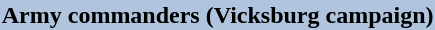<table align=right>
<tr>
<th style="background:#b0c4de;">Army commanders (Vicksburg campaign)</th>
</tr>
<tr>
<td></td>
</tr>
</table>
